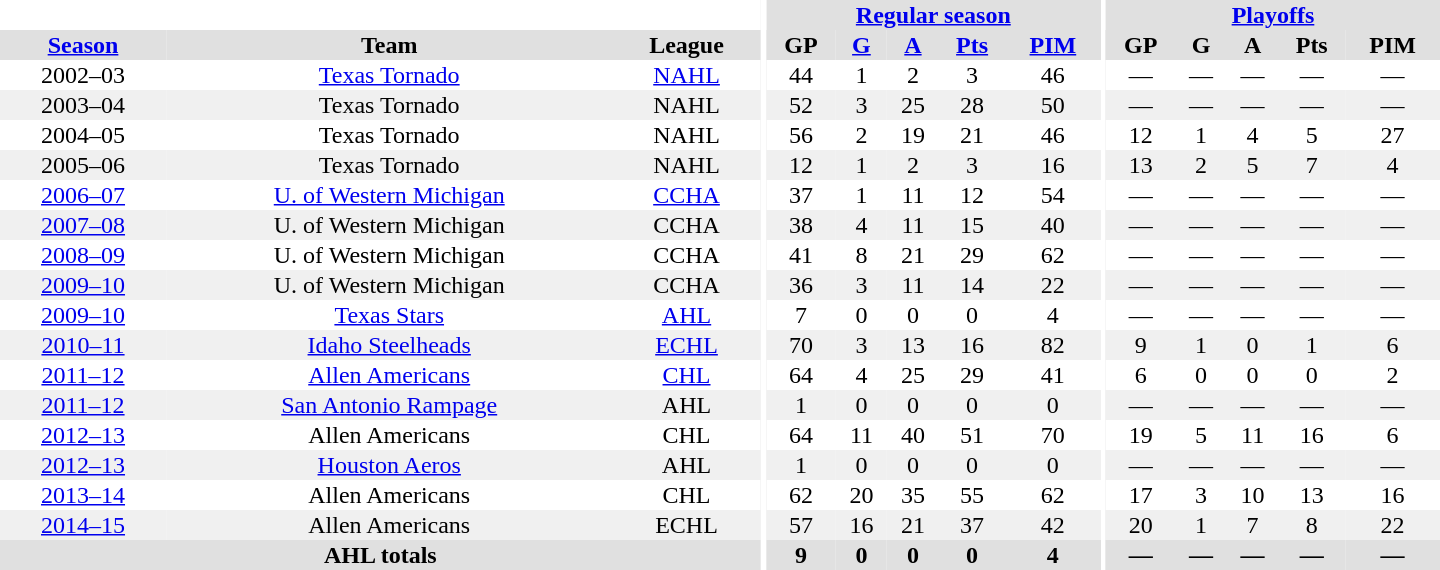<table border="0" cellpadding="1" cellspacing="0" style="text-align:center; width:60em">
<tr bgcolor="#e0e0e0">
<th colspan="3" bgcolor="#ffffff"></th>
<th rowspan="99" bgcolor="#ffffff"></th>
<th colspan="5"><a href='#'>Regular season</a></th>
<th rowspan="99" bgcolor="#ffffff"></th>
<th colspan="5"><a href='#'>Playoffs</a></th>
</tr>
<tr bgcolor="#e0e0e0">
<th><a href='#'>Season</a></th>
<th>Team</th>
<th>League</th>
<th>GP</th>
<th><a href='#'>G</a></th>
<th><a href='#'>A</a></th>
<th><a href='#'>Pts</a></th>
<th><a href='#'>PIM</a></th>
<th>GP</th>
<th>G</th>
<th>A</th>
<th>Pts</th>
<th>PIM</th>
</tr>
<tr>
<td>2002–03</td>
<td><a href='#'>Texas Tornado</a></td>
<td><a href='#'>NAHL</a></td>
<td>44</td>
<td>1</td>
<td>2</td>
<td>3</td>
<td>46</td>
<td>—</td>
<td>—</td>
<td>—</td>
<td>—</td>
<td>—</td>
</tr>
<tr bgcolor="#f0f0f0">
<td>2003–04</td>
<td>Texas Tornado</td>
<td>NAHL</td>
<td>52</td>
<td>3</td>
<td>25</td>
<td>28</td>
<td>50</td>
<td>—</td>
<td>—</td>
<td>—</td>
<td>—</td>
<td>—</td>
</tr>
<tr>
<td>2004–05</td>
<td>Texas Tornado</td>
<td>NAHL</td>
<td>56</td>
<td>2</td>
<td>19</td>
<td>21</td>
<td>46</td>
<td>12</td>
<td>1</td>
<td>4</td>
<td>5</td>
<td>27</td>
</tr>
<tr bgcolor="#f0f0f0">
<td>2005–06</td>
<td>Texas Tornado</td>
<td>NAHL</td>
<td>12</td>
<td>1</td>
<td>2</td>
<td>3</td>
<td>16</td>
<td>13</td>
<td>2</td>
<td>5</td>
<td>7</td>
<td>4</td>
</tr>
<tr>
<td><a href='#'>2006–07</a></td>
<td><a href='#'>U. of Western Michigan</a></td>
<td><a href='#'>CCHA</a></td>
<td>37</td>
<td>1</td>
<td>11</td>
<td>12</td>
<td>54</td>
<td>—</td>
<td>—</td>
<td>—</td>
<td>—</td>
<td>—</td>
</tr>
<tr bgcolor="#f0f0f0">
<td><a href='#'>2007–08</a></td>
<td>U. of Western Michigan</td>
<td>CCHA</td>
<td>38</td>
<td>4</td>
<td>11</td>
<td>15</td>
<td>40</td>
<td>—</td>
<td>—</td>
<td>—</td>
<td>—</td>
<td>—</td>
</tr>
<tr>
<td><a href='#'>2008–09</a></td>
<td>U. of Western Michigan</td>
<td>CCHA</td>
<td>41</td>
<td>8</td>
<td>21</td>
<td>29</td>
<td>62</td>
<td>—</td>
<td>—</td>
<td>—</td>
<td>—</td>
<td>—</td>
</tr>
<tr bgcolor="#f0f0f0">
<td><a href='#'>2009–10</a></td>
<td>U. of Western Michigan</td>
<td>CCHA</td>
<td>36</td>
<td>3</td>
<td>11</td>
<td>14</td>
<td>22</td>
<td>—</td>
<td>—</td>
<td>—</td>
<td>—</td>
<td>—</td>
</tr>
<tr>
<td><a href='#'>2009–10</a></td>
<td><a href='#'>Texas Stars</a></td>
<td><a href='#'>AHL</a></td>
<td>7</td>
<td>0</td>
<td>0</td>
<td>0</td>
<td>4</td>
<td>—</td>
<td>—</td>
<td>—</td>
<td>—</td>
<td>—</td>
</tr>
<tr bgcolor="#f0f0f0">
<td><a href='#'>2010–11</a></td>
<td><a href='#'>Idaho Steelheads</a></td>
<td><a href='#'>ECHL</a></td>
<td>70</td>
<td>3</td>
<td>13</td>
<td>16</td>
<td>82</td>
<td>9</td>
<td>1</td>
<td>0</td>
<td>1</td>
<td>6</td>
</tr>
<tr>
<td><a href='#'>2011–12</a></td>
<td><a href='#'>Allen Americans</a></td>
<td><a href='#'>CHL</a></td>
<td>64</td>
<td>4</td>
<td>25</td>
<td>29</td>
<td>41</td>
<td>6</td>
<td>0</td>
<td>0</td>
<td>0</td>
<td>2</td>
</tr>
<tr bgcolor="#f0f0f0">
<td><a href='#'>2011–12</a></td>
<td><a href='#'>San Antonio Rampage</a></td>
<td>AHL</td>
<td>1</td>
<td>0</td>
<td>0</td>
<td>0</td>
<td>0</td>
<td>—</td>
<td>—</td>
<td>—</td>
<td>—</td>
<td>—</td>
</tr>
<tr>
<td><a href='#'>2012–13</a></td>
<td>Allen Americans</td>
<td>CHL</td>
<td>64</td>
<td>11</td>
<td>40</td>
<td>51</td>
<td>70</td>
<td>19</td>
<td>5</td>
<td>11</td>
<td>16</td>
<td>6</td>
</tr>
<tr bgcolor="#f0f0f0">
<td><a href='#'>2012–13</a></td>
<td><a href='#'>Houston Aeros</a></td>
<td>AHL</td>
<td>1</td>
<td>0</td>
<td>0</td>
<td>0</td>
<td>0</td>
<td>—</td>
<td>—</td>
<td>—</td>
<td>—</td>
<td>—</td>
</tr>
<tr>
<td><a href='#'>2013–14</a></td>
<td>Allen Americans</td>
<td>CHL</td>
<td>62</td>
<td>20</td>
<td>35</td>
<td>55</td>
<td>62</td>
<td>17</td>
<td>3</td>
<td>10</td>
<td>13</td>
<td>16</td>
</tr>
<tr bgcolor="#f0f0f0">
<td><a href='#'>2014–15</a></td>
<td>Allen Americans</td>
<td>ECHL</td>
<td>57</td>
<td>16</td>
<td>21</td>
<td>37</td>
<td>42</td>
<td>20</td>
<td>1</td>
<td>7</td>
<td>8</td>
<td>22</td>
</tr>
<tr bgcolor="#e0e0e0">
<th colspan="3">AHL totals</th>
<th>9</th>
<th>0</th>
<th>0</th>
<th>0</th>
<th>4</th>
<th>—</th>
<th>—</th>
<th>—</th>
<th>—</th>
<th>—</th>
</tr>
</table>
